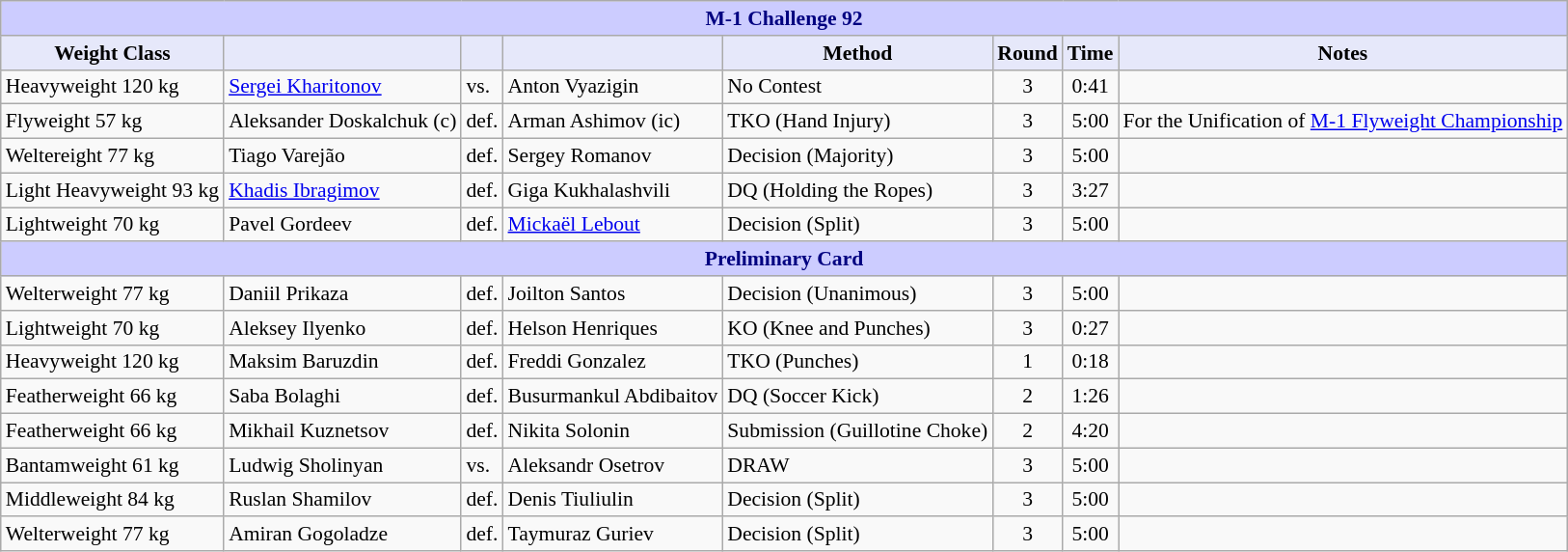<table class="wikitable" style="font-size: 90%;">
<tr>
<th colspan="8" style="background-color: #ccf; color: #000080; text-align: center;"><strong>M-1 Challenge 92</strong></th>
</tr>
<tr>
<th colspan="1" style="background-color: #E6E8FA; color: #000000; text-align: center;">Weight Class</th>
<th colspan="1" style="background-color: #E6E8FA; color: #000000; text-align: center;"></th>
<th colspan="1" style="background-color: #E6E8FA; color: #000000; text-align: center;"></th>
<th colspan="1" style="background-color: #E6E8FA; color: #000000; text-align: center;"></th>
<th colspan="1" style="background-color: #E6E8FA; color: #000000; text-align: center;">Method</th>
<th colspan="1" style="background-color: #E6E8FA; color: #000000; text-align: center;">Round</th>
<th colspan="1" style="background-color: #E6E8FA; color: #000000; text-align: center;">Time</th>
<th colspan="1" style="background-color: #E6E8FA; color: #000000; text-align: center;">Notes</th>
</tr>
<tr>
<td>Heavyweight 120 kg</td>
<td> <a href='#'>Sergei Kharitonov</a></td>
<td>vs.</td>
<td> Anton Vyazigin</td>
<td>No Contest</td>
<td align=center>3</td>
<td align=center>0:41</td>
<td></td>
</tr>
<tr>
<td>Flyweight 57 kg</td>
<td> Aleksander Doskalchuk (c)</td>
<td>def.</td>
<td> Arman Ashimov (ic)</td>
<td>TKO (Hand Injury)</td>
<td align=center>3</td>
<td align=center>5:00</td>
<td>For the Unification of <a href='#'>M-1 Flyweight Championship</a></td>
</tr>
<tr>
<td>Weltereight 77 kg</td>
<td> Tiago Varejão</td>
<td>def.</td>
<td> Sergey Romanov</td>
<td>Decision (Majority)</td>
<td align=center>3</td>
<td align=center>5:00</td>
<td></td>
</tr>
<tr>
<td>Light Heavyweight 93 kg</td>
<td> <a href='#'>Khadis Ibragimov</a></td>
<td>def.</td>
<td> Giga Kukhalashvili</td>
<td>DQ (Holding the Ropes)</td>
<td align=center>3</td>
<td align=center>3:27</td>
<td></td>
</tr>
<tr>
<td>Lightweight 70 kg</td>
<td> Pavel Gordeev</td>
<td>def.</td>
<td> <a href='#'>Mickaël Lebout</a></td>
<td>Decision (Split)</td>
<td align=center>3</td>
<td align=center>5:00</td>
<td></td>
</tr>
<tr>
<th colspan="8" style="background-color: #ccf; color: #000080; text-align: center;"><strong>Preliminary Card</strong></th>
</tr>
<tr>
<td>Welterweight 77 kg</td>
<td> Daniil Prikaza</td>
<td>def.</td>
<td> Joilton Santos</td>
<td>Decision (Unanimous)</td>
<td align=center>3</td>
<td align=center>5:00</td>
<td></td>
</tr>
<tr>
<td>Lightweight 70 kg</td>
<td> Aleksey Ilyenko</td>
<td>def.</td>
<td> Helson Henriques</td>
<td>KO (Knee and Punches)</td>
<td align=center>3</td>
<td align=center>0:27</td>
<td></td>
</tr>
<tr>
<td>Heavyweight 120 kg</td>
<td> Maksim Baruzdin</td>
<td>def.</td>
<td> Freddi Gonzalez</td>
<td>TKO (Punches)</td>
<td align=center>1</td>
<td align=center>0:18</td>
<td></td>
</tr>
<tr>
<td>Featherweight 66 kg</td>
<td> Saba Bolaghi</td>
<td>def.</td>
<td> Busurmankul Abdibaitov</td>
<td>DQ (Soccer Kick)</td>
<td align=center>2</td>
<td align=center>1:26</td>
<td></td>
</tr>
<tr>
<td>Featherweight 66 kg</td>
<td> Mikhail Kuznetsov</td>
<td>def.</td>
<td> Nikita Solonin</td>
<td>Submission (Guillotine Choke)</td>
<td align=center>2</td>
<td align=center>4:20</td>
<td></td>
</tr>
<tr>
<td>Bantamweight 61 kg</td>
<td> Ludwig Sholinyan</td>
<td>vs.</td>
<td> Aleksandr Osetrov</td>
<td>DRAW</td>
<td align=center>3</td>
<td align=center>5:00</td>
<td></td>
</tr>
<tr>
<td>Middleweight 84 kg</td>
<td> Ruslan Shamilov</td>
<td>def.</td>
<td> Denis Tiuliulin</td>
<td>Decision (Split)</td>
<td align=center>3</td>
<td align=center>5:00</td>
<td></td>
</tr>
<tr>
<td>Welterweight 77 kg</td>
<td> Amiran Gogoladze</td>
<td>def.</td>
<td> Taymuraz Guriev</td>
<td>Decision (Split)</td>
<td align=center>3</td>
<td align=center>5:00</td>
<td></td>
</tr>
</table>
